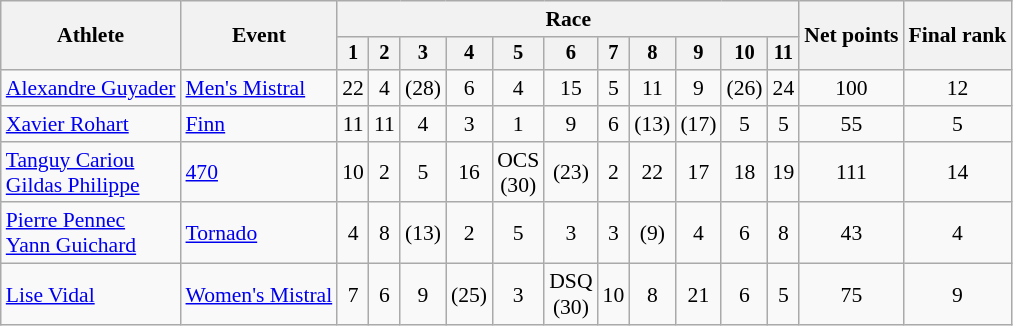<table class="wikitable" style="font-size:90%">
<tr>
<th rowspan=2>Athlete</th>
<th rowspan=2>Event</th>
<th colspan=11>Race</th>
<th rowspan=2>Net points</th>
<th rowspan=2>Final rank</th>
</tr>
<tr style="font-size:95%">
<th>1</th>
<th>2</th>
<th>3</th>
<th>4</th>
<th>5</th>
<th>6</th>
<th>7</th>
<th>8</th>
<th>9</th>
<th>10</th>
<th>11</th>
</tr>
<tr>
<td align=left><a href='#'>Alexandre Guyader</a></td>
<td align=left><a href='#'>Men's Mistral</a></td>
<td align=center>22</td>
<td align=center>4</td>
<td align=center>(28)</td>
<td align=center>6</td>
<td align=center>4</td>
<td align=center>15</td>
<td align=center>5</td>
<td align=center>11</td>
<td align=center>9</td>
<td align=center>(26)</td>
<td align=center>24</td>
<td align=center>100</td>
<td align=center>12</td>
</tr>
<tr>
<td align=left><a href='#'>Xavier Rohart</a></td>
<td align=left><a href='#'>Finn</a></td>
<td align=center>11</td>
<td align=center>11</td>
<td align=center>4</td>
<td align=center>3</td>
<td align=center>1</td>
<td align=center>9</td>
<td align=center>6</td>
<td align=center>(13)</td>
<td align=center>(17)</td>
<td align=center>5</td>
<td align=center>5</td>
<td align=center>55</td>
<td align=center>5</td>
</tr>
<tr>
<td align=left><a href='#'>Tanguy Cariou</a><br> <a href='#'>Gildas Philippe</a></td>
<td align=left><a href='#'>470</a></td>
<td align=center>10</td>
<td align=center>2</td>
<td align=center>5</td>
<td align=center>16</td>
<td align=center>OCS<br>(30)</td>
<td align=center>(23)</td>
<td align=center>2</td>
<td align=center>22</td>
<td align=center>17</td>
<td align=center>18</td>
<td align=center>19</td>
<td align=center>111</td>
<td align=center>14</td>
</tr>
<tr>
<td align=left><a href='#'>Pierre Pennec</a><br> <a href='#'>Yann Guichard</a></td>
<td align=left><a href='#'>Tornado</a></td>
<td align=center>4</td>
<td align=center>8</td>
<td align=center>(13)</td>
<td align=center>2</td>
<td align=center>5</td>
<td align=center>3</td>
<td align=center>3</td>
<td align=center>(9)</td>
<td align=center>4</td>
<td align=center>6</td>
<td align=center>8</td>
<td align=center>43</td>
<td align=center>4</td>
</tr>
<tr>
<td align=left><a href='#'>Lise Vidal</a></td>
<td align=left><a href='#'>Women's Mistral</a></td>
<td align=center>7</td>
<td align=center>6</td>
<td align=center>9</td>
<td align=center>(25)</td>
<td align=center>3</td>
<td align=center>DSQ<br> (30)</td>
<td align=center>10</td>
<td align=center>8</td>
<td align=center>21</td>
<td align=center>6</td>
<td align=center>5</td>
<td align=center>75</td>
<td align=center>9</td>
</tr>
</table>
